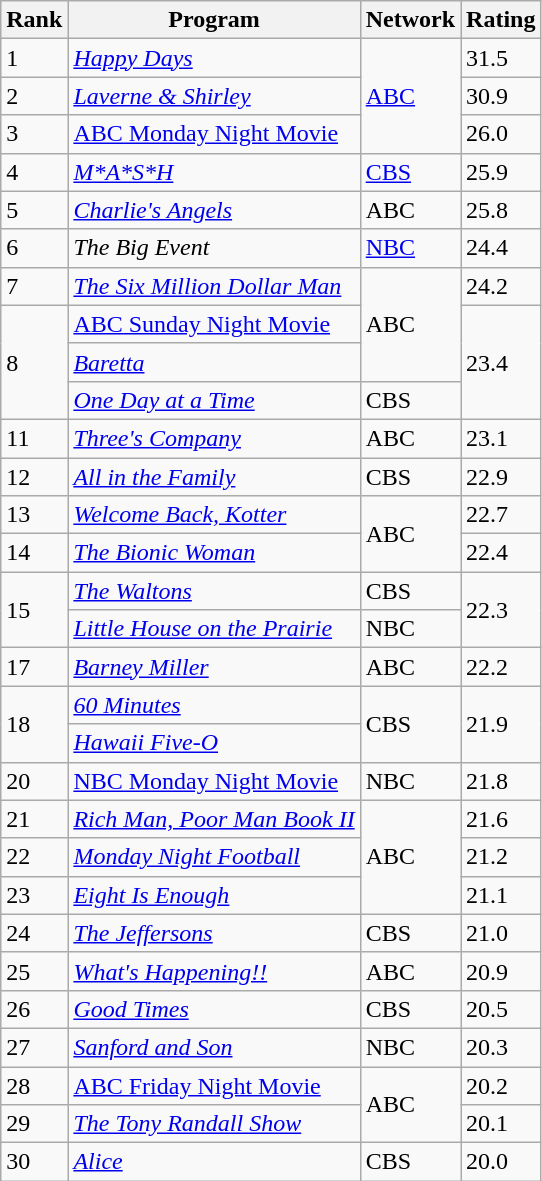<table class="wikitable">
<tr>
<th>Rank</th>
<th>Program</th>
<th>Network</th>
<th>Rating</th>
</tr>
<tr>
<td>1</td>
<td><em><a href='#'>Happy Days</a></em></td>
<td rowspan="3"><a href='#'>ABC</a></td>
<td>31.5</td>
</tr>
<tr>
<td>2</td>
<td><em><a href='#'>Laverne & Shirley</a></em></td>
<td>30.9</td>
</tr>
<tr>
<td>3</td>
<td><a href='#'>ABC Monday Night Movie</a></td>
<td>26.0</td>
</tr>
<tr>
<td>4</td>
<td><em><a href='#'>M*A*S*H</a></em></td>
<td><a href='#'>CBS</a></td>
<td>25.9</td>
</tr>
<tr>
<td>5</td>
<td><em><a href='#'>Charlie's Angels</a></em></td>
<td>ABC</td>
<td>25.8</td>
</tr>
<tr>
<td>6</td>
<td><em>The Big Event</em></td>
<td><a href='#'>NBC</a></td>
<td>24.4</td>
</tr>
<tr>
<td>7</td>
<td><em><a href='#'>The Six Million Dollar Man</a></em></td>
<td rowspan="3">ABC</td>
<td>24.2</td>
</tr>
<tr>
<td rowspan="3">8</td>
<td><a href='#'>ABC Sunday Night Movie</a></td>
<td rowspan="3">23.4</td>
</tr>
<tr>
<td><em><a href='#'>Baretta</a></em></td>
</tr>
<tr>
<td><em><a href='#'>One Day at a Time</a></em></td>
<td>CBS</td>
</tr>
<tr>
<td>11</td>
<td><em><a href='#'>Three's Company</a></em></td>
<td>ABC</td>
<td>23.1</td>
</tr>
<tr>
<td>12</td>
<td><em><a href='#'>All in the Family</a></em></td>
<td>CBS</td>
<td>22.9</td>
</tr>
<tr>
<td>13</td>
<td><em><a href='#'>Welcome Back, Kotter</a></em></td>
<td rowspan="2">ABC</td>
<td>22.7</td>
</tr>
<tr>
<td>14</td>
<td><em><a href='#'>The Bionic Woman</a></em></td>
<td>22.4</td>
</tr>
<tr>
<td rowspan="2">15</td>
<td><em><a href='#'>The Waltons</a></em></td>
<td>CBS</td>
<td rowspan="2">22.3</td>
</tr>
<tr>
<td><em><a href='#'>Little House on the Prairie</a></em></td>
<td>NBC</td>
</tr>
<tr>
<td>17</td>
<td><em><a href='#'>Barney Miller</a></em></td>
<td>ABC</td>
<td>22.2</td>
</tr>
<tr>
<td rowspan="2">18</td>
<td><em><a href='#'>60 Minutes</a></em></td>
<td rowspan="2">CBS</td>
<td rowspan="2">21.9</td>
</tr>
<tr>
<td><em><a href='#'>Hawaii Five-O</a></em></td>
</tr>
<tr>
<td>20</td>
<td><a href='#'>NBC Monday Night Movie</a></td>
<td>NBC</td>
<td>21.8</td>
</tr>
<tr>
<td>21</td>
<td><em><a href='#'>Rich Man, Poor Man Book II</a></em></td>
<td rowspan="3">ABC</td>
<td>21.6</td>
</tr>
<tr>
<td>22</td>
<td><em><a href='#'>Monday Night Football</a></em></td>
<td>21.2</td>
</tr>
<tr>
<td>23</td>
<td><em><a href='#'>Eight Is Enough</a></em></td>
<td>21.1</td>
</tr>
<tr>
<td>24</td>
<td><em><a href='#'>The Jeffersons</a></em></td>
<td>CBS</td>
<td>21.0</td>
</tr>
<tr>
<td>25</td>
<td><em><a href='#'>What's Happening!!</a></em></td>
<td>ABC</td>
<td>20.9</td>
</tr>
<tr>
<td>26</td>
<td><em><a href='#'>Good Times</a></em></td>
<td>CBS</td>
<td>20.5</td>
</tr>
<tr>
<td>27</td>
<td><em><a href='#'>Sanford and Son</a></em></td>
<td>NBC</td>
<td>20.3</td>
</tr>
<tr>
<td>28</td>
<td><a href='#'>ABC Friday Night Movie</a></td>
<td rowspan="2">ABC</td>
<td>20.2</td>
</tr>
<tr>
<td>29</td>
<td><em><a href='#'>The Tony Randall Show</a></em></td>
<td>20.1</td>
</tr>
<tr>
<td>30</td>
<td><em><a href='#'>Alice</a></em></td>
<td>CBS</td>
<td>20.0</td>
</tr>
</table>
